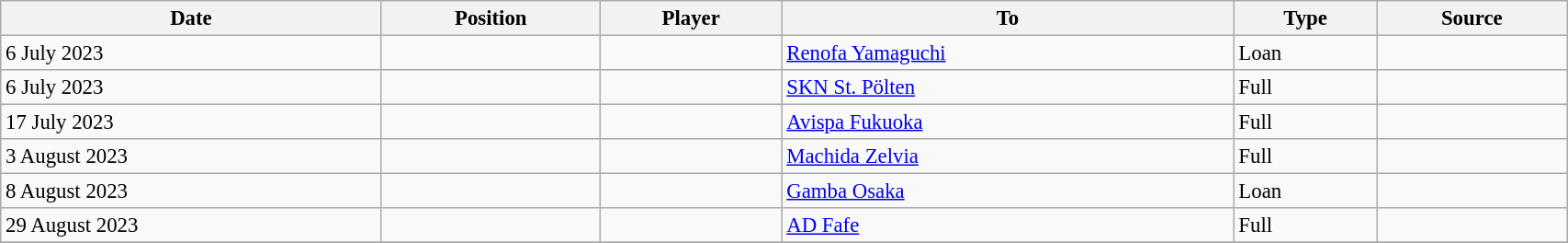<table class="wikitable sortable" style="width:90%; text-align:center; font-size:95%; text-align:left;">
<tr>
<th>Date</th>
<th>Position</th>
<th>Player</th>
<th>To</th>
<th>Type</th>
<th>Source</th>
</tr>
<tr>
<td>6 July 2023</td>
<td></td>
<td></td>
<td> <a href='#'>Renofa Yamaguchi</a></td>
<td>Loan</td>
<td></td>
</tr>
<tr>
<td>6 July 2023</td>
<td></td>
<td></td>
<td> <a href='#'>SKN St. Pölten</a></td>
<td>Full</td>
<td></td>
</tr>
<tr>
<td>17 July 2023</td>
<td></td>
<td></td>
<td> <a href='#'>Avispa Fukuoka</a></td>
<td>Full</td>
<td></td>
</tr>
<tr>
<td>3 August 2023</td>
<td></td>
<td></td>
<td> <a href='#'>Machida Zelvia</a></td>
<td>Full</td>
<td></td>
</tr>
<tr>
<td>8 August 2023</td>
<td></td>
<td></td>
<td> <a href='#'>Gamba Osaka</a></td>
<td>Loan</td>
<td></td>
</tr>
<tr>
<td>29 August 2023</td>
<td></td>
<td></td>
<td> <a href='#'>AD Fafe</a></td>
<td>Full</td>
<td></td>
</tr>
<tr>
</tr>
</table>
